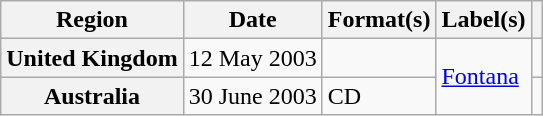<table class="wikitable plainrowheaders">
<tr>
<th scope="col">Region</th>
<th scope="col">Date</th>
<th scope="col">Format(s)</th>
<th scope="col">Label(s)</th>
<th scope="col"></th>
</tr>
<tr>
<th scope="row">United Kingdom</th>
<td>12 May 2003</td>
<td></td>
<td rowspan="2"><a href='#'>Fontana</a></td>
<td></td>
</tr>
<tr>
<th scope="row">Australia</th>
<td>30 June 2003</td>
<td>CD</td>
<td></td>
</tr>
</table>
